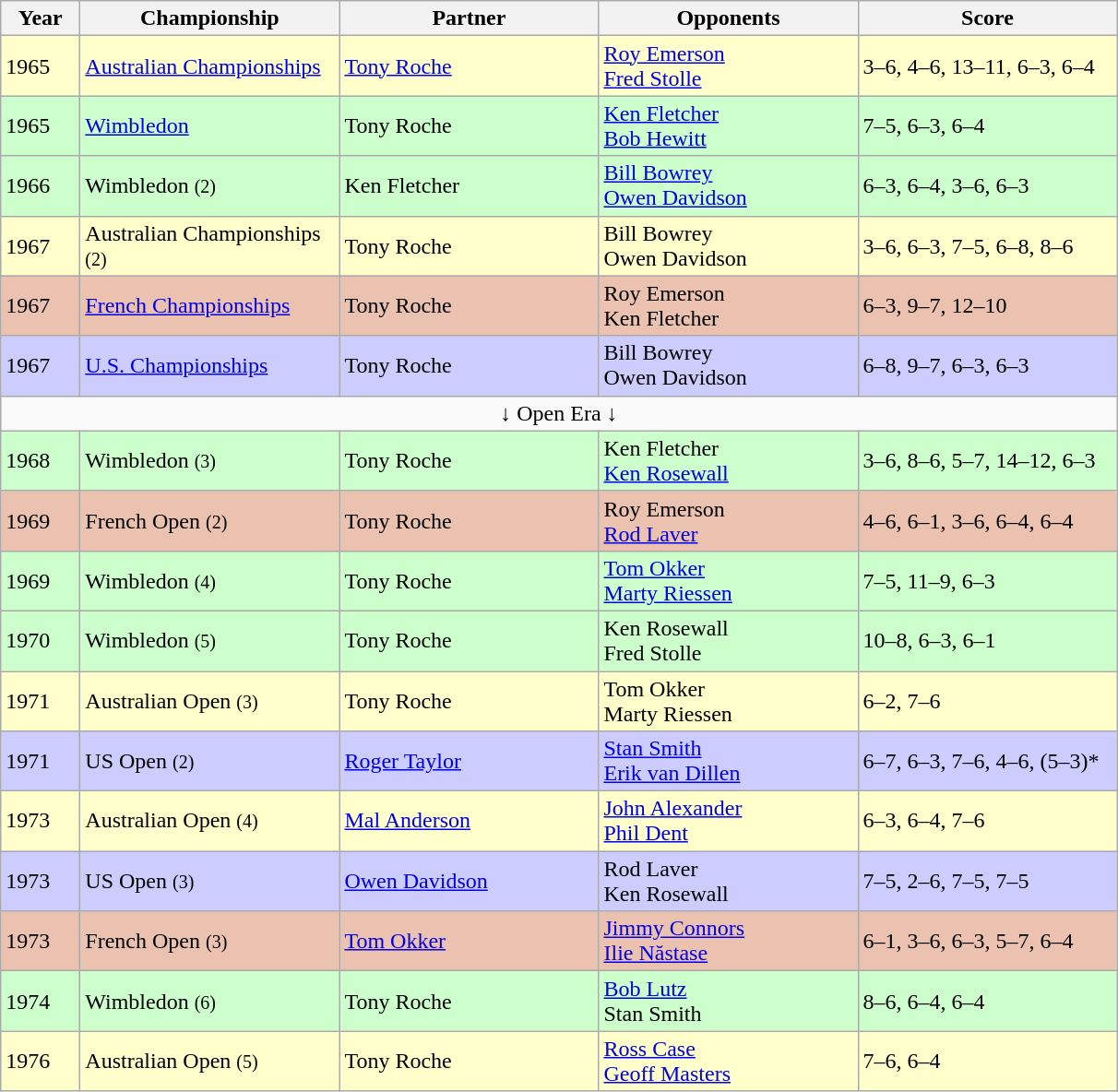<table class="sortable wikitable">
<tr>
<th style="width:50px">Year</th>
<th style="width:180px">Championship</th>
<th style="width:180px">Partner</th>
<th style="width:180px">Opponents</th>
<th style="width:180px" class="unsortable">Score</th>
</tr>
<tr bgcolor="#FFFFCC">
<td>1965</td>
<td><a href='#'>Australian Championships</a></td>
<td> <a href='#'>Tony Roche</a></td>
<td> <a href='#'>Roy Emerson</a><br> <a href='#'>Fred Stolle</a></td>
<td>3–6, 4–6, 13–11, 6–3, 6–4</td>
</tr>
<tr bgcolor="CCFFCC">
<td>1965</td>
<td><a href='#'>Wimbledon</a></td>
<td> Tony Roche</td>
<td> <a href='#'>Ken Fletcher</a><br> <a href='#'>Bob Hewitt</a></td>
<td>7–5, 6–3, 6–4</td>
</tr>
<tr bgcolor="CCFFCC">
<td>1966</td>
<td>Wimbledon <small>(2)</small></td>
<td> Ken Fletcher</td>
<td> <a href='#'>Bill Bowrey</a><br> <a href='#'>Owen Davidson</a></td>
<td>6–3, 6–4, 3–6, 6–3</td>
</tr>
<tr bgcolor="#FFFFCC">
<td>1967</td>
<td>Australian Championships <small>(2)</small></td>
<td> Tony Roche</td>
<td> Bill Bowrey<br> Owen Davidson</td>
<td>3–6, 6–3, 7–5, 6–8, 8–6</td>
</tr>
<tr bgcolor="#EBC2AF">
<td>1967</td>
<td><a href='#'>French Championships</a></td>
<td> Tony Roche</td>
<td> Roy Emerson<br> Ken Fletcher</td>
<td>6–3, 9–7, 12–10</td>
</tr>
<tr bgcolor="#CCCCFF">
<td>1967</td>
<td><a href='#'>U.S. Championships</a></td>
<td> Tony Roche</td>
<td> Bill Bowrey<br> Owen Davidson</td>
<td>6–8, 9–7, 6–3, 6–3</td>
</tr>
<tr>
<td style="text-align:center;" colspan="5">↓ Open Era ↓</td>
</tr>
<tr bgcolor="#CCFFCC">
<td>1968</td>
<td>Wimbledon <small>(3)</small></td>
<td> Tony Roche</td>
<td> Ken Fletcher<br> <a href='#'>Ken Rosewall</a></td>
<td>3–6, 8–6, 5–7, 14–12, 6–3</td>
</tr>
<tr bgcolor="#EBC2AF">
<td>1969</td>
<td>French Open <small>(2)</small></td>
<td> Tony Roche</td>
<td> Roy Emerson<br> <a href='#'>Rod Laver</a></td>
<td>4–6, 6–1, 3–6, 6–4, 6–4</td>
</tr>
<tr bgcolor="#CCFFCC">
<td>1969</td>
<td>Wimbledon <small>(4)</small></td>
<td> Tony Roche</td>
<td> <a href='#'>Tom Okker</a><br> <a href='#'>Marty Riessen</a></td>
<td>7–5, 11–9, 6–3</td>
</tr>
<tr bgcolor="#CCFFCC">
<td>1970</td>
<td>Wimbledon <small>(5)</small></td>
<td> Tony Roche</td>
<td> Ken Rosewall<br> Fred Stolle</td>
<td>10–8, 6–3, 6–1</td>
</tr>
<tr bgcolor="#FFFFCC">
<td>1971</td>
<td>Australian Open <small>(3)</small></td>
<td> Tony Roche</td>
<td> Tom Okker<br> Marty Riessen</td>
<td>6–2, 7–6</td>
</tr>
<tr bgcolor="#CCCCFF">
<td>1971</td>
<td>US Open <small>(2)</small></td>
<td> <a href='#'>Roger Taylor</a></td>
<td> <a href='#'>Stan Smith</a><br> <a href='#'>Erik van Dillen</a></td>
<td>6–7, 6–3, 7–6, 4–6, (5–3)*</td>
</tr>
<tr bgcolor="#FFFFCC">
<td>1973</td>
<td>Australian Open <small>(4)</small></td>
<td> <a href='#'>Mal Anderson</a></td>
<td> <a href='#'>John Alexander</a><br> <a href='#'>Phil Dent</a></td>
<td>6–3, 6–4, 7–6</td>
</tr>
<tr bgcolor="#CCCCFF">
<td>1973</td>
<td>US Open <small>(3)</small></td>
<td> <a href='#'>Owen Davidson</a></td>
<td> Rod Laver<br> Ken Rosewall</td>
<td>7–5, 2–6, 7–5, 7–5</td>
</tr>
<tr bgcolor="#EBC2AF">
<td>1973</td>
<td>French Open <small>(3)</small></td>
<td> <a href='#'>Tom Okker</a></td>
<td> <a href='#'>Jimmy Connors</a><br> <a href='#'>Ilie Năstase</a></td>
<td>6–1, 3–6, 6–3, 5–7, 6–4</td>
</tr>
<tr bgcolor="#CCFFCC">
<td>1974</td>
<td>Wimbledon <small>(6)</small></td>
<td> Tony Roche</td>
<td> <a href='#'>Bob Lutz</a><br> Stan Smith</td>
<td>8–6, 6–4, 6–4</td>
</tr>
<tr bgcolor="#FFFFCC">
<td>1976</td>
<td>Australian Open <small>(5)</small></td>
<td> Tony Roche</td>
<td> <a href='#'>Ross Case</a><br> <a href='#'>Geoff Masters</a></td>
<td>7–6, 6–4</td>
</tr>
</table>
